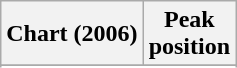<table class="wikitable sortable plainrowheaders">
<tr>
<th scope="col">Chart (2006)</th>
<th scope="col">Peak<br>position</th>
</tr>
<tr>
</tr>
<tr>
</tr>
</table>
